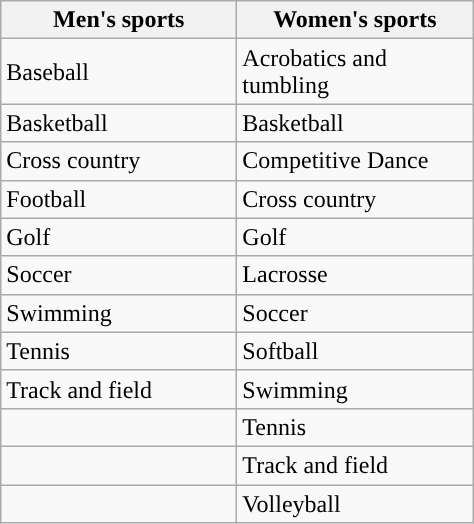<table class="wikitable"; style= "text-align: ">
<tr>
<th width=150px>Men's sports</th>
<th width=150px>Women's sports</th>
</tr>
<tr>
<td>Baseball</td>
<td>Acrobatics and tumbling</td>
</tr>
<tr>
<td>Basketball</td>
<td>Basketball</td>
</tr>
<tr>
<td>Cross country</td>
<td>Competitive Dance</td>
</tr>
<tr>
<td>Football</td>
<td>Cross country</td>
</tr>
<tr>
<td>Golf</td>
<td>Golf</td>
</tr>
<tr>
<td>Soccer</td>
<td>Lacrosse</td>
</tr>
<tr>
<td>Swimming</td>
<td>Soccer</td>
</tr>
<tr>
<td>Tennis</td>
<td>Softball</td>
</tr>
<tr>
<td>Track and field</td>
<td>Swimming</td>
</tr>
<tr>
<td></td>
<td>Tennis</td>
</tr>
<tr>
<td></td>
<td>Track and field</td>
</tr>
<tr>
<td></td>
<td>Volleyball</td>
</tr>
</table>
